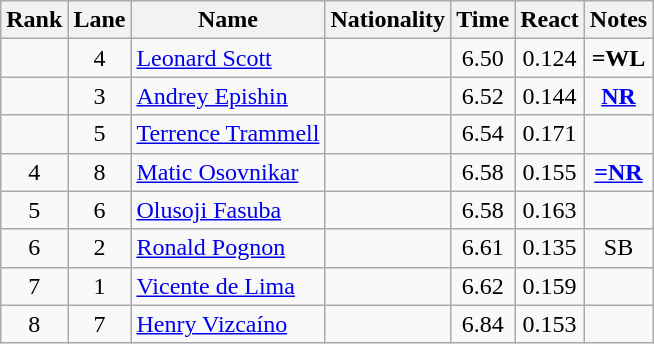<table class="wikitable sortable" style="text-align:center">
<tr>
<th>Rank</th>
<th>Lane</th>
<th>Name</th>
<th>Nationality</th>
<th>Time</th>
<th>React</th>
<th>Notes</th>
</tr>
<tr>
<td></td>
<td>4</td>
<td align="left"><a href='#'>Leonard Scott</a></td>
<td align=left></td>
<td>6.50</td>
<td>0.124</td>
<td><strong>=WL</strong></td>
</tr>
<tr>
<td></td>
<td>3</td>
<td align="left"><a href='#'>Andrey Epishin</a></td>
<td align=left></td>
<td>6.52</td>
<td>0.144</td>
<td><strong><a href='#'>NR</a></strong></td>
</tr>
<tr>
<td></td>
<td>5</td>
<td align="left"><a href='#'>Terrence Trammell</a></td>
<td align=left></td>
<td>6.54</td>
<td>0.171</td>
<td></td>
</tr>
<tr>
<td>4</td>
<td>8</td>
<td align="left"><a href='#'>Matic Osovnikar</a></td>
<td align=left></td>
<td>6.58</td>
<td>0.155</td>
<td><strong><a href='#'>=NR</a></strong></td>
</tr>
<tr>
<td>5</td>
<td>6</td>
<td align="left"><a href='#'>Olusoji Fasuba</a></td>
<td align=left></td>
<td>6.58</td>
<td>0.163</td>
<td></td>
</tr>
<tr>
<td>6</td>
<td>2</td>
<td align="left"><a href='#'>Ronald Pognon</a></td>
<td align=left></td>
<td>6.61</td>
<td>0.135</td>
<td>SB</td>
</tr>
<tr>
<td>7</td>
<td>1</td>
<td align="left"><a href='#'>Vicente de Lima</a></td>
<td align=left></td>
<td>6.62</td>
<td>0.159</td>
<td></td>
</tr>
<tr>
<td>8</td>
<td>7</td>
<td align="left"><a href='#'>Henry Vizcaíno</a></td>
<td align=left></td>
<td>6.84</td>
<td>0.153</td>
<td></td>
</tr>
</table>
